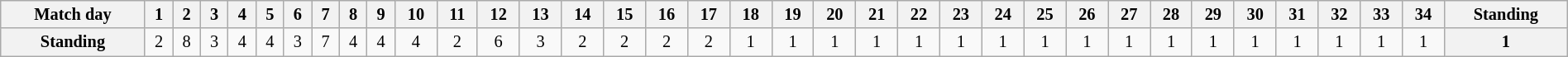<table class="wikitable" style="width:100%; font-size:85%;">
<tr valign=top>
<th align=center>Match day</th>
<th align=center>1</th>
<th align=center>2</th>
<th align=center>3</th>
<th align=center>4</th>
<th align=center>5</th>
<th align=center>6</th>
<th align=center>7</th>
<th align=center>8</th>
<th align=center>9</th>
<th align=center>10</th>
<th align=center>11</th>
<th align=center>12</th>
<th align=center>13</th>
<th align=center>14</th>
<th align=center>15</th>
<th align=center>16</th>
<th align=center>17</th>
<th align=center>18</th>
<th align=center>19</th>
<th align=center>20</th>
<th align=center>21</th>
<th align=center>22</th>
<th align=center>23</th>
<th align=center>24</th>
<th align=center>25</th>
<th align=center>26</th>
<th align=center>27</th>
<th align=center>28</th>
<th align=center>29</th>
<th align=center>30</th>
<th align=center>31</th>
<th align=center>32</th>
<th align=center>33</th>
<th align=center>34</th>
<th align=center>Standing</th>
</tr>
<tr>
<th align=center>Standing</th>
<td align=center>2</td>
<td align=center>8</td>
<td align=center>3</td>
<td align=center>4</td>
<td align=center>4</td>
<td align=center>3</td>
<td align=center>7</td>
<td align=center>4</td>
<td align=center>4</td>
<td align=center>4</td>
<td align=center>2</td>
<td align=center>6</td>
<td align=center>3</td>
<td align=center>2</td>
<td align=center>2</td>
<td align=center>2</td>
<td align=center>2</td>
<td align=center>1</td>
<td align=center>1</td>
<td align=center>1</td>
<td align=center>1</td>
<td align=center>1</td>
<td align=center>1</td>
<td align=center>1</td>
<td align=center>1</td>
<td align=center>1</td>
<td align=center>1</td>
<td align=center>1</td>
<td align=center>1</td>
<td align=center>1</td>
<td align=center>1</td>
<td align=center>1</td>
<td align=center>1</td>
<td align=center>1</td>
<th align=center>1</th>
</tr>
</table>
